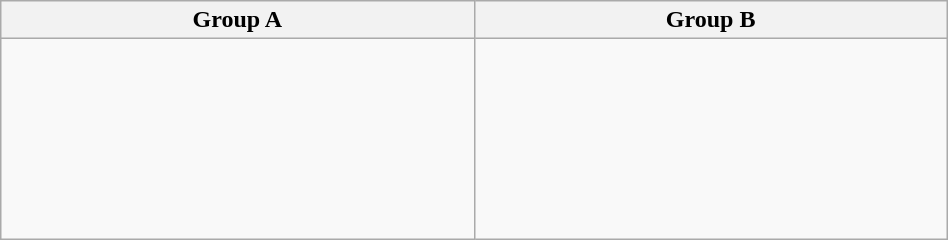<table class="wikitable" width=50%>
<tr>
<th width=25%>Group A</th>
<th width=25%>Group B</th>
</tr>
<tr>
<td><br><br>
<br>
<br>
<br>
<br></td>
<td><br><br>
<br>
<br>
<br>
<br>
<br></td>
</tr>
</table>
